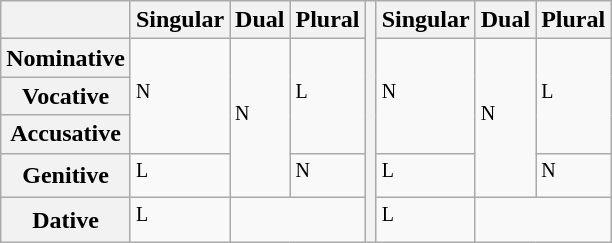<table class="wikitable">
<tr>
<th></th>
<th>Singular</th>
<th>Dual</th>
<th>Plural</th>
<th rowspan="6"></th>
<th>Singular</th>
<th>Dual</th>
<th>Plural</th>
</tr>
<tr>
<th>Nominative</th>
<td rowspan="3"><sup>N</sup></td>
<td rowspan="4"><sup>N</sup></td>
<td rowspan="3"><sup>L</sup></td>
<td rowspan="3"><sup>N</sup></td>
<td rowspan="4"><sup>N</sup></td>
<td rowspan="3"><sup>L</sup></td>
</tr>
<tr>
<th>Vocative</th>
</tr>
<tr>
<th>Accusative</th>
</tr>
<tr>
<th>Genitive</th>
<td><sup>L</sup></td>
<td><sup>N</sup></td>
<td><sup>L</sup></td>
<td><sup>N</sup></td>
</tr>
<tr>
<th>Dative</th>
<td><sup>L</sup></td>
<td colspan="2"></td>
<td><sup>L</sup></td>
<td colspan="2"></td>
</tr>
</table>
